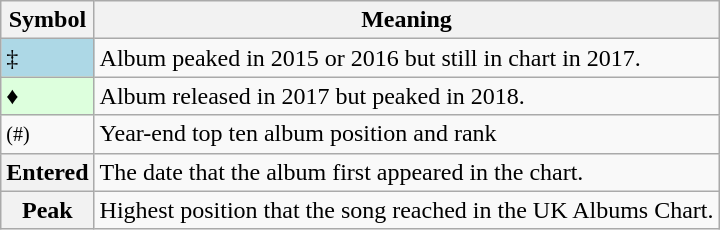<table Class="wikitable">
<tr>
<th>Symbol</th>
<th>Meaning</th>
</tr>
<tr>
<td bgcolor=lightblue>‡</td>
<td>Album peaked in 2015 or 2016 but still in chart in 2017.</td>
</tr>
<tr>
<td bgcolor=#DDFFDD>♦</td>
<td>Album released in 2017 but peaked in 2018.</td>
</tr>
<tr>
<td><small>(#)</small></td>
<td>Year-end top ten album position and rank</td>
</tr>
<tr>
<th>Entered</th>
<td>The date that the album first appeared in the chart.</td>
</tr>
<tr>
<th>Peak</th>
<td>Highest position that the song reached in the UK Albums Chart.</td>
</tr>
</table>
